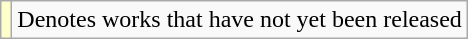<table class="wikitable">
<tr>
<td style="background:#FFFFCC;"></td>
<td>Denotes works that have not yet been released</td>
</tr>
</table>
